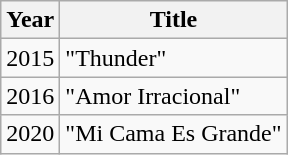<table class="wikitable">
<tr>
<th>Year</th>
<th>Title</th>
</tr>
<tr>
<td>2015</td>
<td>"Thunder"</td>
</tr>
<tr>
<td>2016</td>
<td>"Amor Irracional"</td>
</tr>
<tr>
<td>2020</td>
<td>"Mi Cama Es Grande"</td>
</tr>
</table>
